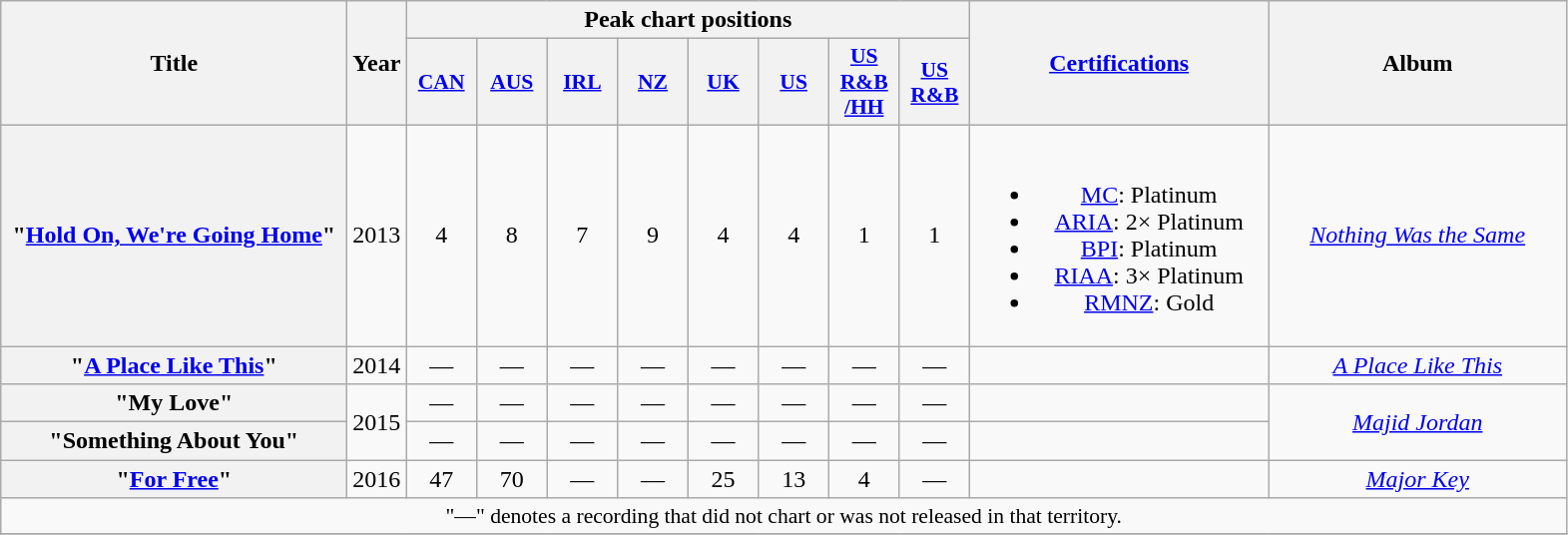<table class="wikitable plainrowheaders" style="text-align:center;">
<tr>
<th scope="col" rowspan="2" style="width:14em;">Title</th>
<th scope="col" rowspan="2">Year</th>
<th scope="col" colspan="8">Peak chart positions</th>
<th scope="col" rowspan="2" style="width:12em;"><a href='#'>Certifications</a></th>
<th scope="col" rowspan="2" style="width:12em;">Album</th>
</tr>
<tr>
<th scope="col" style="width:2.8em;font-size:90%;"><a href='#'>CAN</a><br></th>
<th scope="col" style="width:2.8em;font-size:90%;"><a href='#'>AUS</a><br></th>
<th scope="col" style="width:2.8em;font-size:90%;"><a href='#'>IRL</a><br></th>
<th scope="col" style="width:2.8em;font-size:90%;"><a href='#'>NZ</a><br></th>
<th scope="col" style="width:2.8em;font-size:90%;"><a href='#'>UK</a><br></th>
<th scope="col" style="width:2.8em;font-size:90%;"><a href='#'>US</a><br></th>
<th scope="col" style="width:2.8em;font-size:90%;"><a href='#'>US<br>R&B<br>/HH</a><br></th>
<th scope="col" style="width:2.8em;font-size:90%;"><a href='#'>US<br>R&B</a><br></th>
</tr>
<tr>
<th scope="row">"<a href='#'>Hold On, We're Going Home</a>"<br></th>
<td>2013</td>
<td>4</td>
<td>8</td>
<td>7</td>
<td>9</td>
<td>4</td>
<td>4</td>
<td>1</td>
<td>1</td>
<td><br><ul><li><a href='#'>MC</a>: Platinum</li><li><a href='#'>ARIA</a>: 2× Platinum</li><li><a href='#'>BPI</a>: Platinum</li><li><a href='#'>RIAA</a>: 3× Platinum</li><li><a href='#'>RMNZ</a>: Gold</li></ul></td>
<td><em><a href='#'>Nothing Was the Same</a></em></td>
</tr>
<tr>
<th scope="row">"<a href='#'>A Place Like This</a>"<br></th>
<td>2014</td>
<td>—</td>
<td>—</td>
<td>—</td>
<td>—</td>
<td>—</td>
<td>—</td>
<td>—</td>
<td>—</td>
<td></td>
<td><em><a href='#'>A Place Like This</a></em></td>
</tr>
<tr>
<th scope="row">"My Love"<br></th>
<td rowspan="2">2015</td>
<td>—</td>
<td>—</td>
<td>—</td>
<td>—</td>
<td>—</td>
<td>—</td>
<td>—</td>
<td>—</td>
<td></td>
<td rowspan="2"><em><a href='#'>Majid Jordan</a></em></td>
</tr>
<tr>
<th scope="row">"Something About You"<br></th>
<td>—</td>
<td>—</td>
<td>—</td>
<td>—</td>
<td>—</td>
<td>—</td>
<td>—</td>
<td>—</td>
<td></td>
</tr>
<tr>
<th scope="row">"<a href='#'>For Free</a>"<br></th>
<td>2016</td>
<td>47</td>
<td>70</td>
<td>—</td>
<td>—</td>
<td>25</td>
<td>13</td>
<td>4</td>
<td>—</td>
<td></td>
<td><em><a href='#'>Major Key</a></em></td>
</tr>
<tr>
<td colspan="20" style="font-size:90%">"—" denotes a recording that did not chart or was not released in that territory.</td>
</tr>
<tr>
</tr>
</table>
